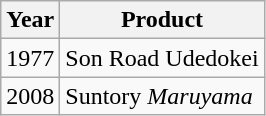<table class="wikitable">
<tr>
<th>Year</th>
<th>Product</th>
</tr>
<tr>
<td>1977</td>
<td>Son Road Udedokei</td>
</tr>
<tr>
<td>2008</td>
<td>Suntory <em>Maruyama</em></td>
</tr>
</table>
